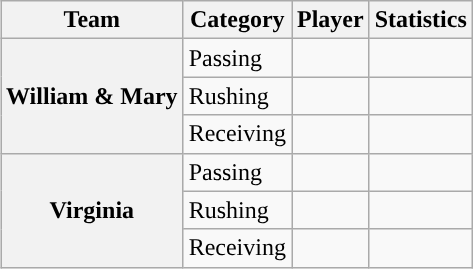<table class="wikitable" style="float:right">
<tr>
<th>Team</th>
<th>Category</th>
<th>Player</th>
<th>Statistics</th>
</tr>
<tr>
<th rowspan=3>William & Mary</th>
<td>Passing</td>
<td></td>
<td></td>
</tr>
<tr>
<td>Rushing</td>
<td></td>
<td></td>
</tr>
<tr>
<td>Receiving</td>
<td></td>
<td></td>
</tr>
<tr>
<th rowspan=3>Virginia</th>
<td>Passing</td>
<td></td>
<td></td>
</tr>
<tr>
<td>Rushing</td>
<td></td>
<td></td>
</tr>
<tr>
<td>Receiving</td>
<td></td>
<td></td>
</tr>
</table>
